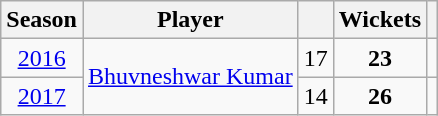<table class="wikitable" style="text-align:center">
<tr>
<th>Season</th>
<th>Player</th>
<th></th>
<th>Wickets</th>
<th></th>
</tr>
<tr>
<td><a href='#'>2016</a></td>
<td align=left rowspan=2><a href='#'>Bhuvneshwar Kumar</a></td>
<td>17</td>
<td><strong>23</strong></td>
<td></td>
</tr>
<tr>
<td><a href='#'>2017</a></td>
<td>14</td>
<td><strong>26</strong></td>
<td></td>
</tr>
</table>
